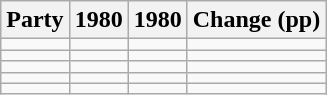<table class="wikitable" style="text-align:right;">
<tr>
<th>Party</th>
<th>1980</th>
<th>1980</th>
<th colspan="3">Change (pp)</th>
</tr>
<tr>
<td style="text-align:left;"></td>
<td></td>
<td></td>
<td></td>
</tr>
<tr>
<td style="text-align:left;"></td>
<td></td>
<td></td>
<td></td>
</tr>
<tr>
<td style="text-align:left;"></td>
<td></td>
<td></td>
<td></td>
</tr>
<tr>
<td style="text-align:left;"></td>
<td></td>
<td></td>
<td></td>
</tr>
<tr>
<td style="text-align:left;"></td>
<td></td>
<td></td>
<td></td>
</tr>
</table>
